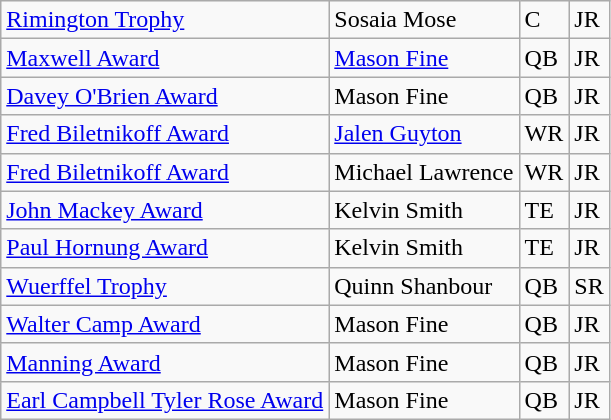<table class="wikitable">
<tr>
<td><a href='#'>Rimington Trophy</a></td>
<td>Sosaia Mose</td>
<td>C</td>
<td>JR</td>
</tr>
<tr>
<td><a href='#'>Maxwell Award</a></td>
<td><a href='#'>Mason Fine</a></td>
<td>QB</td>
<td>JR</td>
</tr>
<tr>
<td><a href='#'>Davey O'Brien Award</a></td>
<td>Mason Fine</td>
<td>QB</td>
<td>JR</td>
</tr>
<tr>
<td><a href='#'>Fred Biletnikoff Award</a></td>
<td><a href='#'>Jalen Guyton</a></td>
<td>WR</td>
<td>JR</td>
</tr>
<tr>
<td><a href='#'>Fred Biletnikoff Award</a></td>
<td>Michael Lawrence</td>
<td>WR</td>
<td>JR</td>
</tr>
<tr>
<td><a href='#'>John Mackey Award</a></td>
<td>Kelvin Smith</td>
<td>TE</td>
<td>JR</td>
</tr>
<tr>
<td><a href='#'>Paul Hornung Award</a></td>
<td>Kelvin Smith</td>
<td>TE</td>
<td>JR</td>
</tr>
<tr>
<td><a href='#'>Wuerffel Trophy</a></td>
<td>Quinn Shanbour</td>
<td>QB</td>
<td>SR</td>
</tr>
<tr>
<td><a href='#'>Walter Camp Award</a></td>
<td>Mason Fine</td>
<td>QB</td>
<td>JR</td>
</tr>
<tr>
<td><a href='#'>Manning Award</a></td>
<td>Mason Fine</td>
<td>QB</td>
<td>JR</td>
</tr>
<tr>
<td><a href='#'>Earl Campbell Tyler Rose Award</a></td>
<td>Mason Fine</td>
<td>QB</td>
<td>JR</td>
</tr>
</table>
